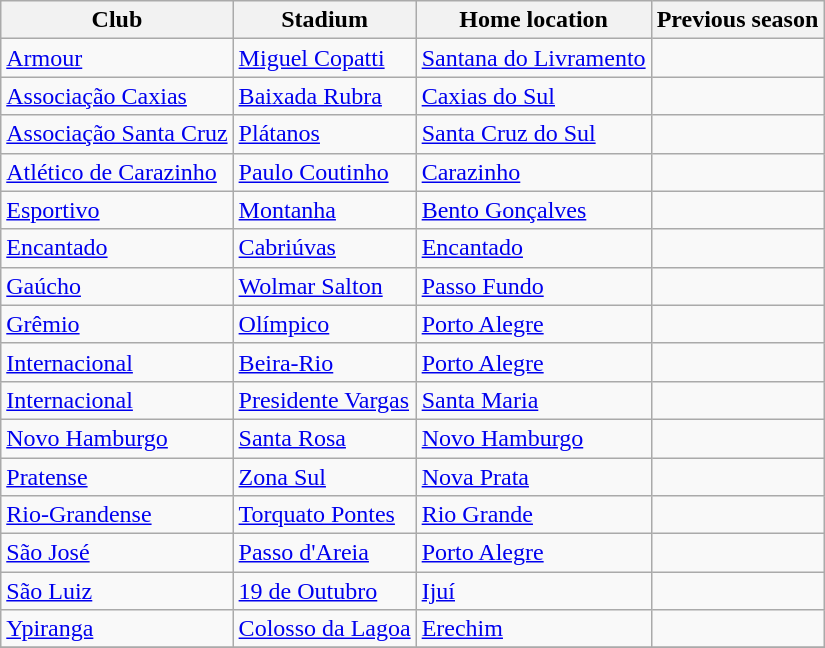<table class="wikitable sortable">
<tr>
<th>Club</th>
<th>Stadium</th>
<th>Home location</th>
<th>Previous season</th>
</tr>
<tr>
<td><a href='#'>Armour</a></td>
<td><a href='#'>Miguel Copatti</a></td>
<td><a href='#'>Santana do Livramento</a></td>
<td></td>
</tr>
<tr>
<td><a href='#'>Associação Caxias</a></td>
<td><a href='#'>Baixada Rubra</a></td>
<td><a href='#'>Caxias do Sul</a></td>
<td></td>
</tr>
<tr>
<td><a href='#'>Associação Santa Cruz</a></td>
<td><a href='#'>Plátanos</a></td>
<td><a href='#'>Santa Cruz do Sul</a></td>
<td></td>
</tr>
<tr>
<td><a href='#'>Atlético de Carazinho</a></td>
<td><a href='#'>Paulo Coutinho</a></td>
<td><a href='#'>Carazinho</a></td>
<td></td>
</tr>
<tr>
<td><a href='#'>Esportivo</a></td>
<td><a href='#'>Montanha</a></td>
<td><a href='#'>Bento Gonçalves</a></td>
<td></td>
</tr>
<tr>
<td><a href='#'>Encantado</a></td>
<td><a href='#'>Cabriúvas</a></td>
<td><a href='#'>Encantado</a></td>
<td></td>
</tr>
<tr>
<td><a href='#'>Gaúcho</a></td>
<td><a href='#'>Wolmar Salton</a></td>
<td><a href='#'>Passo Fundo</a></td>
<td></td>
</tr>
<tr>
<td><a href='#'>Grêmio</a></td>
<td><a href='#'>Olímpico</a></td>
<td><a href='#'>Porto Alegre</a></td>
<td></td>
</tr>
<tr>
<td><a href='#'>Internacional</a></td>
<td><a href='#'>Beira-Rio</a></td>
<td><a href='#'>Porto Alegre</a></td>
<td></td>
</tr>
<tr>
<td><a href='#'>Internacional</a></td>
<td><a href='#'>Presidente Vargas</a></td>
<td><a href='#'>Santa Maria</a></td>
<td></td>
</tr>
<tr>
<td><a href='#'>Novo Hamburgo</a></td>
<td><a href='#'>Santa Rosa</a></td>
<td><a href='#'>Novo Hamburgo</a></td>
<td></td>
</tr>
<tr>
<td><a href='#'>Pratense</a></td>
<td><a href='#'>Zona Sul</a></td>
<td><a href='#'>Nova Prata</a></td>
<td></td>
</tr>
<tr>
<td><a href='#'>Rio-Grandense</a></td>
<td><a href='#'>Torquato Pontes</a></td>
<td><a href='#'>Rio Grande</a></td>
<td></td>
</tr>
<tr>
<td><a href='#'>São José</a></td>
<td><a href='#'>Passo d'Areia</a></td>
<td><a href='#'>Porto Alegre</a></td>
<td></td>
</tr>
<tr>
<td><a href='#'>São Luiz</a></td>
<td><a href='#'>19 de Outubro</a></td>
<td><a href='#'>Ijuí</a></td>
<td></td>
</tr>
<tr>
<td><a href='#'>Ypiranga</a></td>
<td><a href='#'>Colosso da Lagoa</a></td>
<td><a href='#'>Erechim</a></td>
<td></td>
</tr>
<tr>
</tr>
</table>
